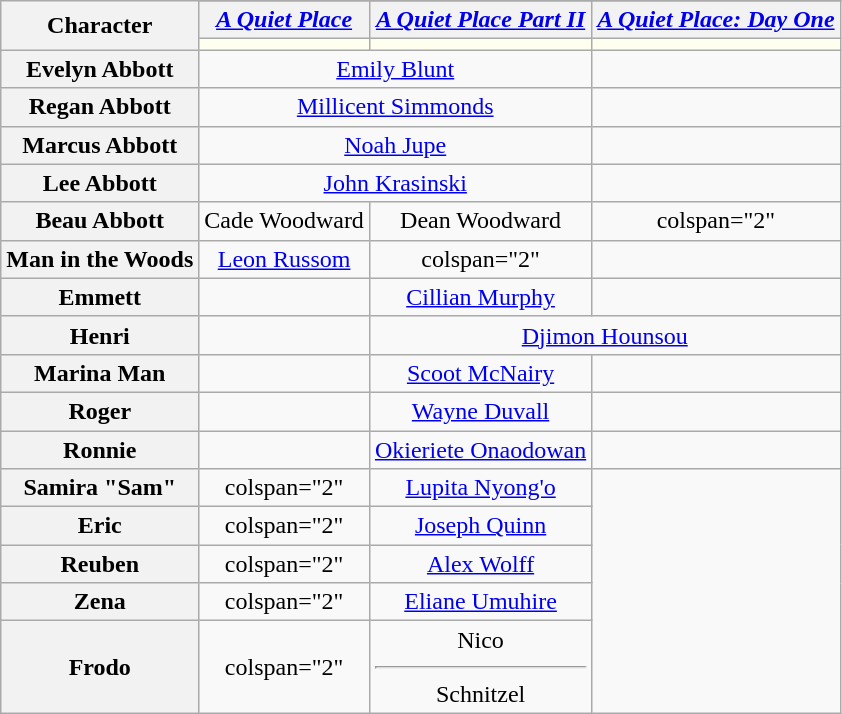<table class="wikitable plainrowheaders" style="text-align:center;">
<tr>
<th rowspan="3">Character</th>
</tr>
<tr>
<th><em><a href='#'>A Quiet Place</a></em></th>
<th><em><a href='#'>A Quiet Place Part II</a></em></th>
<th><em><a href='#'>A Quiet Place: Day One</a></em></th>
</tr>
<tr>
<th style="background:ivory;"></th>
<th style="background:ivory;"></th>
<th style="background:ivory;"></th>
</tr>
<tr>
<th>Evelyn Abbott</th>
<td colspan="2"><a href='#'>Emily Blunt</a></td>
<td></td>
</tr>
<tr>
<th>Regan Abbott</th>
<td colspan="2"><a href='#'>Millicent Simmonds</a></td>
<td></td>
</tr>
<tr>
<th>Marcus Abbott</th>
<td colspan="2"><a href='#'>Noah Jupe</a></td>
<td></td>
</tr>
<tr>
<th>Lee Abbott</th>
<td colspan="2"><a href='#'>John Krasinski</a></td>
<td></td>
</tr>
<tr>
<th>Beau Abbott</th>
<td>Cade Woodward</td>
<td>Dean Woodward</td>
<td>colspan="2" </td>
</tr>
<tr>
<th>Man in the Woods</th>
<td><a href='#'>Leon Russom</a></td>
<td>colspan="2" </td>
</tr>
<tr>
<th>Emmett</th>
<td></td>
<td><a href='#'>Cillian Murphy</a></td>
<td></td>
</tr>
<tr>
<th>Henri</th>
<td></td>
<td colspan="2"><a href='#'>Djimon Hounsou</a></td>
</tr>
<tr>
<th>Marina Man</th>
<td></td>
<td><a href='#'>Scoot McNairy</a></td>
<td></td>
</tr>
<tr>
<th>Roger</th>
<td></td>
<td><a href='#'>Wayne Duvall</a></td>
<td></td>
</tr>
<tr>
<th>Ronnie</th>
<td></td>
<td><a href='#'>Okieriete Onaodowan</a></td>
<td></td>
</tr>
<tr>
<th>Samira "Sam"</th>
<td>colspan="2" </td>
<td><a href='#'>Lupita Nyong'o</a></td>
</tr>
<tr>
<th>Eric</th>
<td>colspan="2" </td>
<td><a href='#'>Joseph Quinn</a></td>
</tr>
<tr>
<th>Reuben</th>
<td>colspan="2" </td>
<td><a href='#'>Alex Wolff</a></td>
</tr>
<tr>
<th>Zena</th>
<td>colspan="2" </td>
<td><a href='#'>Eliane Umuhire</a></td>
</tr>
<tr>
<th>Frodo</th>
<td>colspan="2" </td>
<td>Nico<hr>Schnitzel</td>
</tr>
</table>
